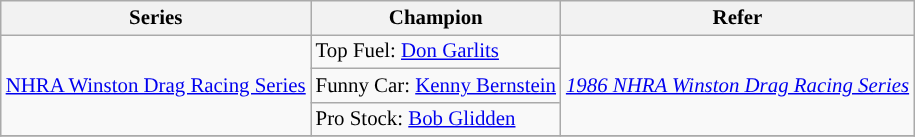<table class="wikitable" style="font-size:87%;">
<tr>
<th>Series</th>
<th>Champion</th>
<th>Refer</th>
</tr>
<tr>
<td rowspan=3><a href='#'>NHRA Winston Drag Racing Series</a></td>
<td>Top Fuel:  <a href='#'>Don Garlits</a></td>
<td rowspan=3><em><a href='#'>1986 NHRA Winston Drag Racing Series</a></em></td>
</tr>
<tr>
<td>Funny Car:  <a href='#'>Kenny Bernstein</a></td>
</tr>
<tr>
<td>Pro Stock:  <a href='#'>Bob Glidden</a></td>
</tr>
<tr>
</tr>
</table>
